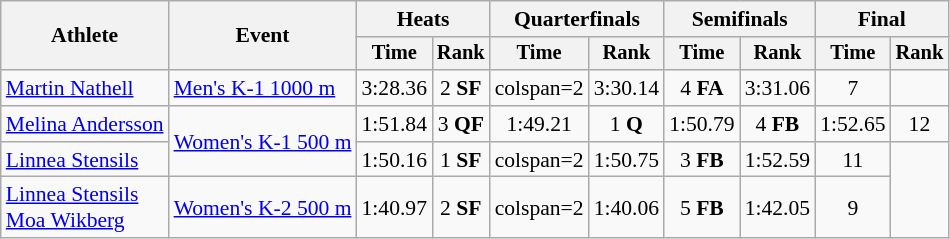<table class=wikitable style="font-size:90%">
<tr>
<th rowspan="2">Athlete</th>
<th rowspan="2">Event</th>
<th colspan=2>Heats</th>
<th colspan=2>Quarterfinals</th>
<th colspan=2>Semifinals</th>
<th colspan=2>Final</th>
</tr>
<tr style="font-size:95%">
<th>Time</th>
<th>Rank</th>
<th>Time</th>
<th>Rank</th>
<th>Time</th>
<th>Rank</th>
<th>Time</th>
<th>Rank</th>
</tr>
<tr align=center>
<td align=left><a href='#'>Martin Nathell</a></td>
<td align=left><a href='#'>Men's K-1 1000 m</a></td>
<td>3:28.36</td>
<td>2 <strong>SF</strong></td>
<td>colspan=2 </td>
<td>3:30.14</td>
<td>4 <strong>FA</strong></td>
<td>3:31.06</td>
<td>7</td>
</tr>
<tr align=center>
<td align=left><a href='#'>Melina Andersson</a></td>
<td align=left rowspan=2><a href='#'>Women's K-1 500 m</a></td>
<td>1:51.84</td>
<td>3 <strong>QF</strong></td>
<td>1:49.21</td>
<td>1 <strong>Q</strong></td>
<td>1:50.79</td>
<td>4 <strong>FB</strong></td>
<td>1:52.65</td>
<td>12</td>
</tr>
<tr align=center>
<td align=left><a href='#'>Linnea Stensils</a></td>
<td>1:50.16</td>
<td>1 <strong>SF</strong></td>
<td>colspan=2 </td>
<td>1:50.75</td>
<td>3 <strong>FB</strong></td>
<td>1:52.59</td>
<td>11</td>
</tr>
<tr align=center>
<td align=left><a href='#'>Linnea Stensils</a><br><a href='#'>Moa Wikberg</a></td>
<td align=left><a href='#'>Women's K-2 500 m</a></td>
<td>1:40.97</td>
<td>2 <strong>SF</strong></td>
<td>colspan=2 </td>
<td>1:40.06</td>
<td>5 <strong>FB</strong></td>
<td>1:42.05</td>
<td>9</td>
</tr>
</table>
